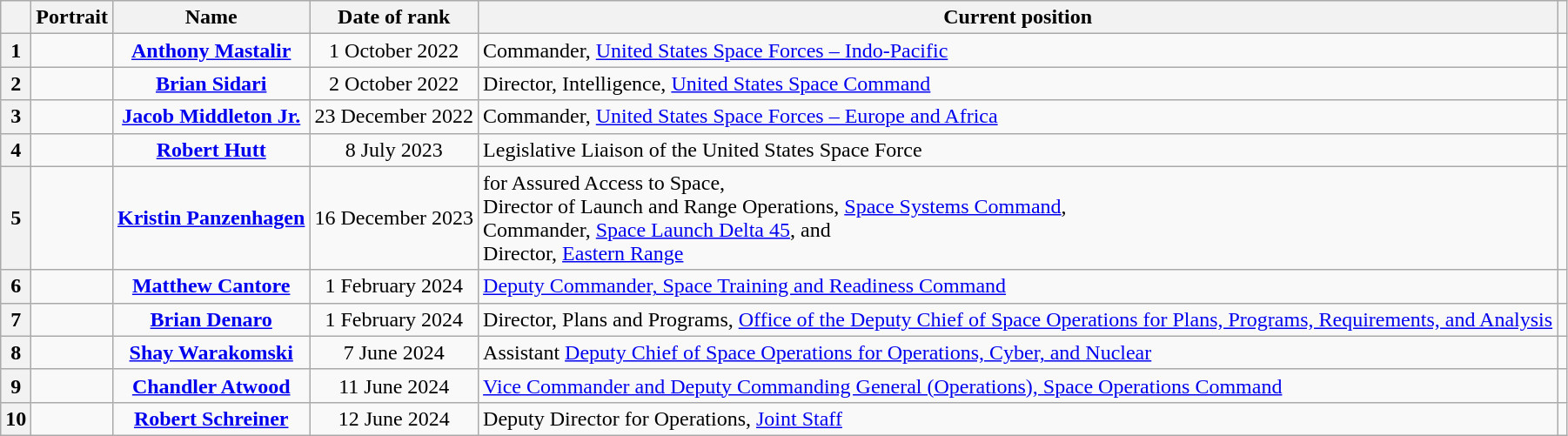<table class="wikitable" style="text-align: center;">
<tr>
<th></th>
<th>Portrait</th>
<th>Name</th>
<th>Date of rank</th>
<th>Current position</th>
<th></th>
</tr>
<tr>
<th>1</th>
<td></td>
<td><strong><a href='#'>Anthony Mastalir</a></strong></td>
<td>1 October 2022</td>
<td align ="left">Commander, <a href='#'>United States Space Forces – Indo-Pacific</a></td>
<td></td>
</tr>
<tr>
<th>2</th>
<td></td>
<td><strong><a href='#'>Brian Sidari</a></strong></td>
<td>2 October 2022</td>
<td align ="left">Director, Intelligence, <a href='#'>United States Space Command</a></td>
<td></td>
</tr>
<tr>
<th>3</th>
<td></td>
<td><strong><a href='#'>Jacob Middleton Jr.</a></strong></td>
<td>23 December 2022</td>
<td align ="left">Commander, <a href='#'>United States Space Forces – Europe and Africa</a></td>
<td></td>
</tr>
<tr>
<th>4</th>
<td></td>
<td><strong><a href='#'>Robert Hutt</a></strong></td>
<td>8 July 2023</td>
<td align ="left">Legislative Liaison of the United States Space Force</td>
<td></td>
</tr>
<tr>
<th>5</th>
<td></td>
<td><strong><a href='#'>Kristin Panzenhagen</a></strong></td>
<td>16 December 2023</td>
<td align ="left"> for Assured Access to Space,<br>Director of Launch and Range Operations, <a href='#'>Space Systems Command</a>,<br>Commander, <a href='#'>Space Launch Delta 45</a>, and<br>Director, <a href='#'>Eastern Range</a></td>
<td></td>
</tr>
<tr>
<th>6</th>
<td></td>
<td><strong><a href='#'>Matthew Cantore</a></strong></td>
<td>1 February 2024</td>
<td align ="left"><a href='#'>Deputy Commander, Space Training and Readiness Command</a></td>
<td></td>
</tr>
<tr>
<th>7</th>
<td></td>
<td><strong><a href='#'>Brian Denaro</a></strong></td>
<td>1 February 2024</td>
<td align ="left">Director, Plans and Programs, <a href='#'>Office of the Deputy Chief of Space Operations for Plans, Programs, Requirements, and Analysis</a></td>
<td></td>
</tr>
<tr>
<th>8</th>
<td></td>
<td><strong><a href='#'>Shay Warakomski</a></strong></td>
<td>7 June 2024</td>
<td align ="left">Assistant <a href='#'>Deputy Chief of Space Operations for Operations, Cyber, and Nuclear</a></td>
<td></td>
</tr>
<tr>
<th>9</th>
<td></td>
<td><strong><a href='#'>Chandler Atwood</a></strong></td>
<td>11 June 2024</td>
<td align ="left"><a href='#'>Vice Commander and Deputy Commanding General (Operations), Space Operations Command</a></td>
<td></td>
</tr>
<tr>
<th>10</th>
<td></td>
<td><strong><a href='#'>Robert Schreiner</a></strong></td>
<td>12 June 2024</td>
<td align ="left">Deputy Director for Operations, <a href='#'>Joint Staff</a></td>
<td></td>
</tr>
</table>
